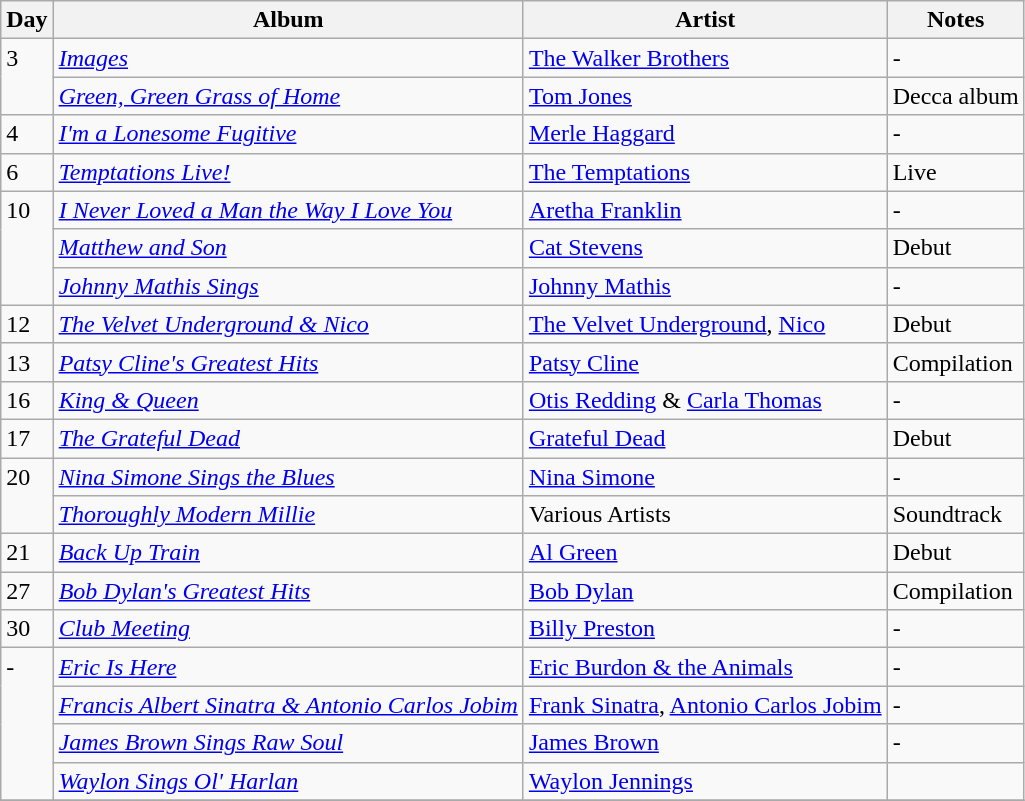<table class="wikitable">
<tr>
<th>Day</th>
<th>Album</th>
<th>Artist</th>
<th>Notes</th>
</tr>
<tr>
<td rowspan="2" valign="top">3</td>
<td><em><a href='#'>Images</a></em></td>
<td><a href='#'>The Walker Brothers</a></td>
<td>-</td>
</tr>
<tr>
<td><em><a href='#'>Green, Green Grass of Home</a></em></td>
<td><a href='#'>Tom Jones</a></td>
<td>Decca album</td>
</tr>
<tr>
<td rowspan="1" valign="top">4</td>
<td><em><a href='#'>I'm a Lonesome Fugitive</a></em></td>
<td><a href='#'>Merle Haggard</a></td>
<td>-</td>
</tr>
<tr>
<td rowspan="1" valign="top">6</td>
<td><em><a href='#'>Temptations Live!</a></em></td>
<td><a href='#'>The Temptations</a></td>
<td>Live</td>
</tr>
<tr>
<td rowspan="3" valign="top">10</td>
<td><em><a href='#'>I Never Loved a Man the Way I Love You</a></em></td>
<td><a href='#'>Aretha Franklin</a></td>
<td>-</td>
</tr>
<tr>
<td><em><a href='#'>Matthew and Son</a></em></td>
<td><a href='#'>Cat Stevens</a></td>
<td>Debut</td>
</tr>
<tr>
<td><em><a href='#'>Johnny Mathis Sings</a></em></td>
<td><a href='#'>Johnny Mathis</a></td>
<td>-</td>
</tr>
<tr>
<td rowspan="1" valign="top">12</td>
<td><em><a href='#'>The Velvet Underground & Nico</a></em></td>
<td><a href='#'>The Velvet Underground</a>, <a href='#'>Nico</a></td>
<td>Debut</td>
</tr>
<tr>
<td rowspan="1" valign="top">13</td>
<td><em><a href='#'>Patsy Cline's Greatest Hits</a></em></td>
<td><a href='#'>Patsy Cline</a></td>
<td>Compilation</td>
</tr>
<tr>
<td rowspan="1" valign="top">16</td>
<td><em><a href='#'>King & Queen</a></em></td>
<td><a href='#'>Otis Redding</a> & <a href='#'>Carla Thomas</a></td>
<td>-</td>
</tr>
<tr>
<td rowspan="1" valign="top">17</td>
<td><em><a href='#'>The Grateful Dead</a></em></td>
<td><a href='#'>Grateful Dead</a></td>
<td>Debut</td>
</tr>
<tr>
<td rowspan="2" valign="top">20</td>
<td><em><a href='#'>Nina Simone Sings the Blues</a></em></td>
<td><a href='#'>Nina Simone</a></td>
<td>-</td>
</tr>
<tr>
<td><em><a href='#'>Thoroughly Modern Millie</a></em></td>
<td>Various Artists</td>
<td>Soundtrack</td>
</tr>
<tr>
<td rowspan="1" valign="top">21</td>
<td><em><a href='#'>Back Up Train</a></em></td>
<td><a href='#'>Al Green</a></td>
<td>Debut</td>
</tr>
<tr>
<td rowspan="1" valign="top">27</td>
<td><em><a href='#'>Bob Dylan's Greatest Hits</a></em></td>
<td><a href='#'>Bob Dylan</a></td>
<td>Compilation</td>
</tr>
<tr>
<td rowspan="1" valign="top">30</td>
<td><em><a href='#'>Club Meeting</a></em></td>
<td><a href='#'>Billy Preston</a></td>
<td>-</td>
</tr>
<tr>
<td rowspan="4" valign="top">-</td>
<td><em><a href='#'>Eric Is Here</a></em></td>
<td><a href='#'>Eric Burdon & the Animals</a></td>
<td>-</td>
</tr>
<tr>
<td><em><a href='#'>Francis Albert Sinatra & Antonio Carlos Jobim</a></em></td>
<td><a href='#'>Frank Sinatra</a>, <a href='#'>Antonio Carlos Jobim</a></td>
<td>-</td>
</tr>
<tr>
<td><em><a href='#'>James Brown Sings Raw Soul</a></em></td>
<td><a href='#'>James Brown</a></td>
<td>-</td>
</tr>
<tr>
<td><em><a href='#'>Waylon Sings Ol' Harlan</a></em></td>
<td><a href='#'>Waylon Jennings</a></td>
<td></td>
</tr>
<tr>
</tr>
</table>
